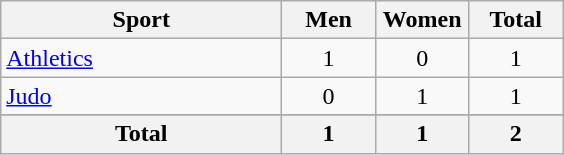<table class="wikitable sortable" style="text-align:center;">
<tr>
<th width=180>Sport</th>
<th width=55>Men</th>
<th width=55>Women</th>
<th width=55>Total</th>
</tr>
<tr>
<td align=left><a href='#'>Athletics</a></td>
<td>1</td>
<td>0</td>
<td>1</td>
</tr>
<tr>
<td align=left><a href='#'>Judo</a></td>
<td>0</td>
<td>1</td>
<td>1</td>
</tr>
<tr>
</tr>
<tr class="sortbottom">
<th>Total</th>
<th>1</th>
<th>1</th>
<th>2</th>
</tr>
</table>
